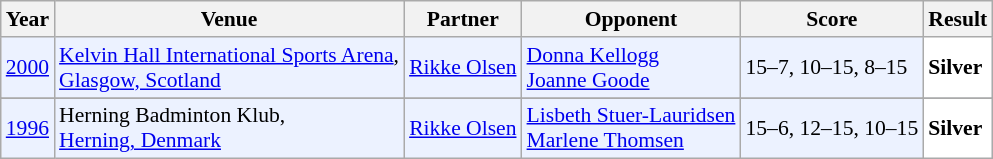<table class="sortable wikitable" style="font-size: 90%;">
<tr>
<th>Year</th>
<th>Venue</th>
<th>Partner</th>
<th>Opponent</th>
<th>Score</th>
<th>Result</th>
</tr>
<tr style="background:#ECF2FF">
<td align="center"><a href='#'>2000</a></td>
<td align="left"><a href='#'>Kelvin Hall International Sports Arena</a>,<br><a href='#'>Glasgow, Scotland</a></td>
<td align="left"> <a href='#'>Rikke Olsen</a></td>
<td align="left"> <a href='#'>Donna Kellogg</a> <br>  <a href='#'>Joanne Goode</a></td>
<td align="left">15–7, 10–15, 8–15</td>
<td style="text-align:left; background:white"> <strong>Silver</strong></td>
</tr>
<tr>
</tr>
<tr style="background:#ECF2FF">
<td align="center"><a href='#'>1996</a></td>
<td align="left">Herning Badminton Klub,<br><a href='#'>Herning, Denmark</a></td>
<td align="left"> <a href='#'>Rikke Olsen</a></td>
<td align="left"> <a href='#'>Lisbeth Stuer-Lauridsen</a> <br>  <a href='#'>Marlene Thomsen</a></td>
<td align="left">15–6, 12–15, 10–15</td>
<td style="text-align:left; background:white"> <strong>Silver</strong></td>
</tr>
</table>
